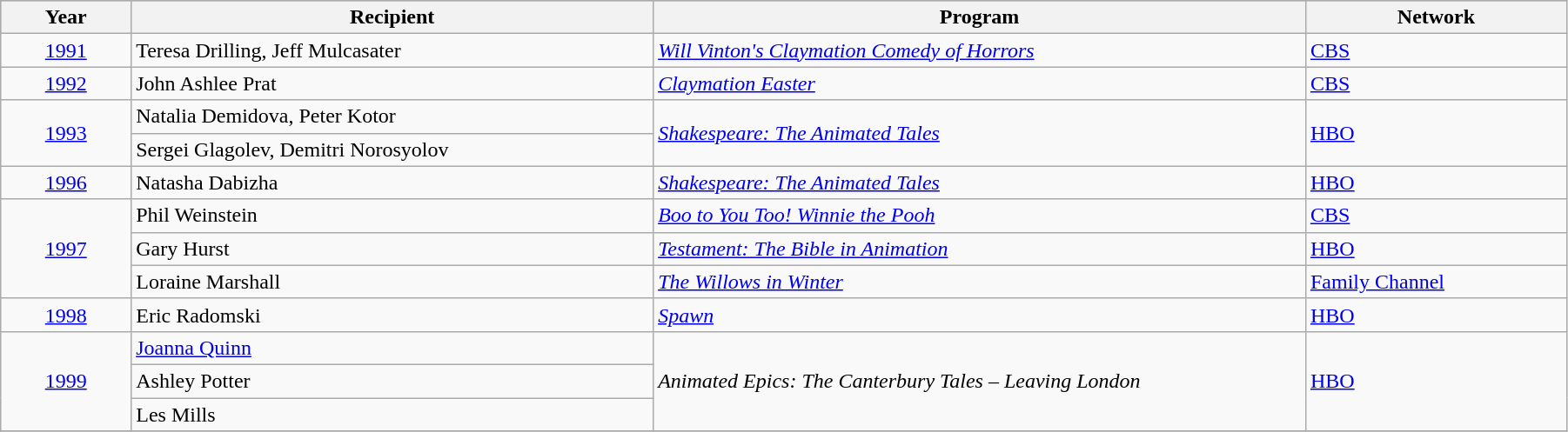<table class="wikitable" style="width:95%">
<tr style="background:#bebebe;">
<th style="width:5%;">Year</th>
<th style="width:20%;">Recipient</th>
<th style="width:25%;">Program</th>
<th style="width:10%;">Network</th>
</tr>
<tr>
<td rowspan="1" style="text-align:center"><a href='#'>1991</a></td>
<td>Teresa Drilling, Jeff Mulcasater</td>
<td><em><a href='#'>Will Vinton's Claymation Comedy of Horrors</a></em></td>
<td><a href='#'>CBS</a></td>
</tr>
<tr>
<td rowspan="1" style="text-align:center"><a href='#'>1992</a></td>
<td>John Ashlee Prat</td>
<td><em><a href='#'>Claymation Easter</a></em></td>
<td><a href='#'>CBS</a></td>
</tr>
<tr>
<td rowspan="2" style="text-align:center"><a href='#'>1993</a></td>
<td>Natalia Demidova, Peter Kotor</td>
<td rowspan="2"><em><a href='#'>Shakespeare: The Animated Tales</a></em></td>
<td rowspan="2"><a href='#'>HBO</a></td>
</tr>
<tr>
<td>Sergei Glagolev, Demitri Norosyolov</td>
</tr>
<tr>
<td rowspan="1" style="text-align:center"><a href='#'>1996</a></td>
<td>Natasha Dabizha</td>
<td><em><a href='#'>Shakespeare: The Animated Tales</a></em></td>
<td><a href='#'>HBO</a></td>
</tr>
<tr>
<td rowspan="3" style="text-align:center"><a href='#'>1997</a></td>
<td>Phil Weinstein</td>
<td><em><a href='#'>Boo to You Too! Winnie the Pooh</a></em></td>
<td><a href='#'>CBS</a></td>
</tr>
<tr>
<td>Gary Hurst</td>
<td><em><a href='#'>Testament: The Bible in Animation</a></em></td>
<td><a href='#'>HBO</a></td>
</tr>
<tr>
<td>Loraine Marshall</td>
<td><em><a href='#'>The Willows in Winter</a></em></td>
<td><a href='#'>Family Channel</a></td>
</tr>
<tr>
<td rowspan="1" style="text-align:center"><a href='#'>1998</a></td>
<td>Eric Radomski</td>
<td><em><a href='#'>Spawn</a></em></td>
<td><a href='#'>HBO</a></td>
</tr>
<tr>
<td rowspan="3" style="text-align:center"><a href='#'>1999</a></td>
<td><a href='#'>Joanna Quinn</a></td>
<td rowspan="3"><em>Animated Epics: The Canterbury Tales – Leaving London</em></td>
<td rowspan="3"><a href='#'>HBO</a></td>
</tr>
<tr>
<td>Ashley Potter</td>
</tr>
<tr>
<td>Les Mills</td>
</tr>
<tr>
</tr>
</table>
